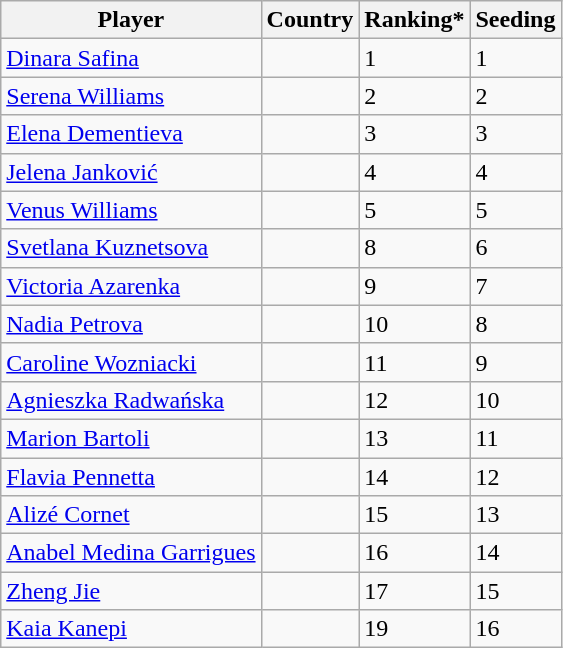<table class="wikitable" border="1">
<tr>
<th>Player</th>
<th>Country</th>
<th>Ranking*</th>
<th>Seeding</th>
</tr>
<tr>
<td><a href='#'>Dinara Safina</a></td>
<td></td>
<td>1</td>
<td>1</td>
</tr>
<tr>
<td><a href='#'>Serena Williams</a></td>
<td></td>
<td>2</td>
<td>2</td>
</tr>
<tr>
<td><a href='#'>Elena Dementieva</a></td>
<td></td>
<td>3</td>
<td>3</td>
</tr>
<tr>
<td><a href='#'>Jelena Janković</a></td>
<td></td>
<td>4</td>
<td>4</td>
</tr>
<tr>
<td><a href='#'>Venus Williams</a></td>
<td></td>
<td>5</td>
<td>5</td>
</tr>
<tr>
<td><a href='#'>Svetlana Kuznetsova</a></td>
<td></td>
<td>8</td>
<td>6</td>
</tr>
<tr>
<td><a href='#'>Victoria Azarenka</a></td>
<td></td>
<td>9</td>
<td>7</td>
</tr>
<tr>
<td><a href='#'>Nadia Petrova</a></td>
<td></td>
<td>10</td>
<td>8</td>
</tr>
<tr>
<td><a href='#'>Caroline Wozniacki</a></td>
<td></td>
<td>11</td>
<td>9</td>
</tr>
<tr>
<td><a href='#'>Agnieszka Radwańska</a></td>
<td></td>
<td>12</td>
<td>10</td>
</tr>
<tr>
<td><a href='#'>Marion Bartoli</a></td>
<td></td>
<td>13</td>
<td>11</td>
</tr>
<tr>
<td><a href='#'>Flavia Pennetta</a></td>
<td></td>
<td>14</td>
<td>12</td>
</tr>
<tr>
<td><a href='#'>Alizé Cornet</a></td>
<td></td>
<td>15</td>
<td>13</td>
</tr>
<tr>
<td><a href='#'>Anabel Medina Garrigues</a></td>
<td></td>
<td>16</td>
<td>14</td>
</tr>
<tr>
<td><a href='#'>Zheng Jie</a></td>
<td></td>
<td>17</td>
<td>15</td>
</tr>
<tr>
<td><a href='#'>Kaia Kanepi</a></td>
<td></td>
<td>19</td>
<td>16</td>
</tr>
</table>
